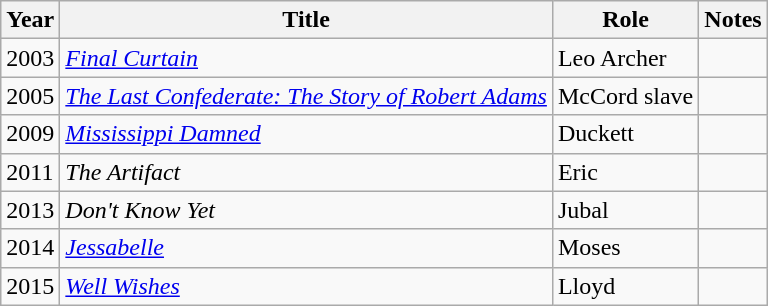<table class="wikitable sortable">
<tr>
<th>Year</th>
<th>Title</th>
<th>Role</th>
<th>Notes</th>
</tr>
<tr>
<td>2003</td>
<td><a href='#'><em>Final Curtain</em></a></td>
<td>Leo Archer</td>
<td></td>
</tr>
<tr>
<td>2005</td>
<td><em><a href='#'>The Last Confederate: The Story of Robert Adams</a></em></td>
<td>McCord slave</td>
<td></td>
</tr>
<tr>
<td>2009</td>
<td><em><a href='#'>Mississippi Damned</a></em></td>
<td>Duckett</td>
<td></td>
</tr>
<tr>
<td>2011</td>
<td><em>The Artifact</em></td>
<td>Eric</td>
<td></td>
</tr>
<tr>
<td>2013</td>
<td><em>Don't Know Yet</em></td>
<td>Jubal</td>
<td></td>
</tr>
<tr>
<td>2014</td>
<td><em><a href='#'>Jessabelle</a></em></td>
<td>Moses</td>
<td></td>
</tr>
<tr>
<td>2015</td>
<td><em><a href='#'>Well Wishes</a></em></td>
<td>Lloyd</td>
<td></td>
</tr>
</table>
